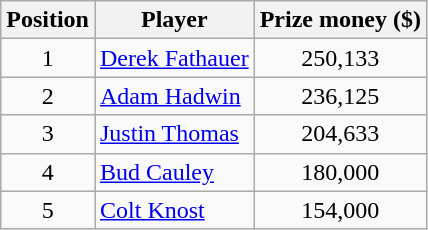<table class="wikitable">
<tr>
<th>Position</th>
<th>Player</th>
<th>Prize money ($)</th>
</tr>
<tr>
<td align=center>1</td>
<td> <a href='#'>Derek Fathauer</a></td>
<td align=center>250,133</td>
</tr>
<tr>
<td align=center>2</td>
<td> <a href='#'>Adam Hadwin</a></td>
<td align=center>236,125</td>
</tr>
<tr>
<td align=center>3</td>
<td> <a href='#'>Justin Thomas</a></td>
<td align=center>204,633</td>
</tr>
<tr>
<td align=center>4</td>
<td> <a href='#'>Bud Cauley</a></td>
<td align=center>180,000</td>
</tr>
<tr>
<td align=center>5</td>
<td> <a href='#'>Colt Knost</a></td>
<td align=center>154,000</td>
</tr>
</table>
